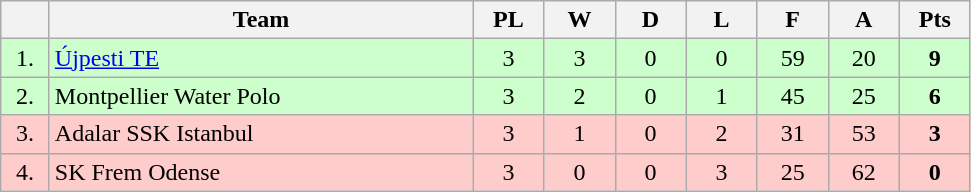<table class="wikitable" style="text-align:center">
<tr>
<th width=25></th>
<th width=275>Team</th>
<th width=40>PL</th>
<th width=40>W</th>
<th width=40>D</th>
<th width=40>L</th>
<th width=40>F</th>
<th width=40>A</th>
<th width=40>Pts</th>
</tr>
<tr bgcolor=#ccffcc>
<td>1.</td>
<td align=left> <a href='#'>Újpesti TE</a></td>
<td>3</td>
<td>3</td>
<td>0</td>
<td>0</td>
<td>59</td>
<td>20</td>
<td><strong>9</strong></td>
</tr>
<tr bgcolor=#ccffcc>
<td>2.</td>
<td align=left> Montpellier Water Polo</td>
<td>3</td>
<td>2</td>
<td>0</td>
<td>1</td>
<td>45</td>
<td>25</td>
<td><strong>6</strong></td>
</tr>
<tr style="background: #ffcccc;">
<td>3.</td>
<td align=left> Adalar SSK Istanbul</td>
<td>3</td>
<td>1</td>
<td>0</td>
<td>2</td>
<td>31</td>
<td>53</td>
<td><strong>3</strong></td>
</tr>
<tr style="background: #ffcccc;">
<td>4.</td>
<td align=left> SK Frem Odense</td>
<td>3</td>
<td>0</td>
<td>0</td>
<td>3</td>
<td>25</td>
<td>62</td>
<td><strong>0</strong></td>
</tr>
</table>
